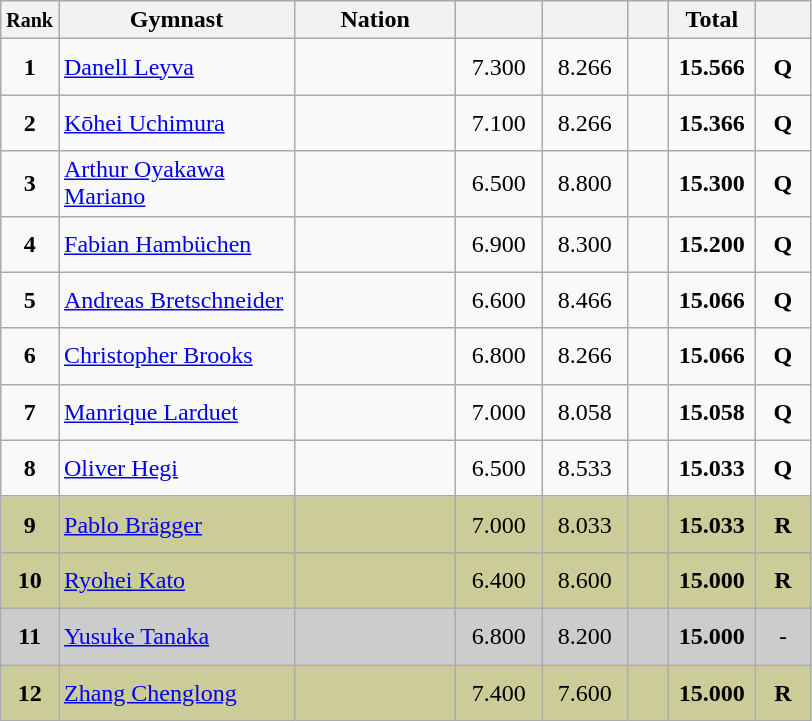<table class="wikitable sortable" style="text-align:center;">
<tr>
<th scope="col"  style="width:15px;"><small>Rank</small></th>
<th scope="col"  style="width:150px;">Gymnast</th>
<th scope="col"  style="width:100px;">Nation</th>
<th scope="col"  style="width:50px;"><small></small></th>
<th scope="col"  style="width:50px;"><small></small></th>
<th scope="col"  style="width:20px;"><small></small></th>
<th scope="col"  style="width:50px;">Total</th>
<th scope="col"  style="width:30px;"><small></small></th>
</tr>
<tr>
<td scope=row style="text-align:center"><strong>1</strong></td>
<td style="height:30px; text-align:left;"><a href='#'>Danell Leyva</a></td>
<td style="text-align:left;"><small></small></td>
<td>7.300</td>
<td>8.266</td>
<td></td>
<td><strong>15.566</strong></td>
<td><strong>Q</strong></td>
</tr>
<tr>
<td scope=row style="text-align:center"><strong>2</strong></td>
<td style="height:30px; text-align:left;"><a href='#'>Kōhei Uchimura</a></td>
<td style="text-align:left;"><small></small></td>
<td>7.100</td>
<td>8.266</td>
<td></td>
<td><strong>15.366</strong></td>
<td><strong>Q</strong></td>
</tr>
<tr>
<td scope=row style="text-align:center"><strong>3</strong></td>
<td style="height:30px; text-align:left;"><a href='#'>Arthur Oyakawa Mariano</a></td>
<td style="text-align:left;"><small></small></td>
<td>6.500</td>
<td>8.800</td>
<td></td>
<td><strong>15.300</strong></td>
<td><strong>Q</strong></td>
</tr>
<tr>
<td scope=row style="text-align:center"><strong>4</strong></td>
<td style="height:30px; text-align:left;"><a href='#'>Fabian Hambüchen</a></td>
<td style="text-align:left;"><small></small></td>
<td>6.900</td>
<td>8.300</td>
<td></td>
<td><strong>15.200</strong></td>
<td><strong>Q</strong></td>
</tr>
<tr>
<td scope=row style="text-align:center"><strong>5</strong></td>
<td style="height:30px; text-align:left;"><a href='#'>Andreas Bretschneider</a></td>
<td style="text-align:left;"><small></small></td>
<td>6.600</td>
<td>8.466</td>
<td></td>
<td><strong>15.066</strong></td>
<td><strong>Q</strong></td>
</tr>
<tr>
<td scope=row style="text-align:center"><strong>6</strong></td>
<td style="height:30px; text-align:left;"><a href='#'>Christopher Brooks</a></td>
<td style="text-align:left;"><small></small></td>
<td>6.800</td>
<td>8.266</td>
<td></td>
<td><strong>15.066</strong></td>
<td><strong>Q</strong></td>
</tr>
<tr>
<td scope=row style="text-align:center"><strong>7</strong></td>
<td style="height:30px; text-align:left;"><a href='#'>Manrique Larduet</a></td>
<td style="text-align:left;"><small></small></td>
<td>7.000</td>
<td>8.058</td>
<td></td>
<td><strong>15.058</strong></td>
<td><strong>Q</strong></td>
</tr>
<tr>
<td scope=row style="text-align:center"><strong>8</strong></td>
<td style="height:30px; text-align:left;"><a href='#'>Oliver Hegi</a></td>
<td style="text-align:left;"><small></small></td>
<td>6.500</td>
<td>8.533</td>
<td></td>
<td><strong>15.033</strong></td>
<td><strong>Q</strong></td>
</tr>
<tr style="background:#CCCC99;">
<td scope=row style="text-align:center"><strong>9</strong></td>
<td style="height:30px; text-align:left;"><a href='#'>Pablo Brägger</a></td>
<td style="text-align:left;"><small></small></td>
<td>7.000</td>
<td>8.033</td>
<td></td>
<td><strong>15.033</strong></td>
<td><strong>R</strong></td>
</tr>
<tr style="background:#CCCC99;">
<td scope=row style="text-align:center"><strong>10</strong></td>
<td style="height:30px; text-align:left;"><a href='#'>Ryohei Kato</a></td>
<td style="text-align:left;"><small></small></td>
<td>6.400</td>
<td>8.600</td>
<td></td>
<td><strong>15.000</strong></td>
<td><strong>R</strong></td>
</tr>
<tr style="background:#cccccc;">
<td scope=row style="text-align:center"><strong>11</strong></td>
<td style="height:30px; text-align:left;"><a href='#'>Yusuke Tanaka</a></td>
<td style="text-align:left;"><small></small></td>
<td>6.800</td>
<td>8.200</td>
<td></td>
<td><strong>15.000</strong></td>
<td>-</td>
</tr>
<tr style="background:#CCCC99;">
<td scope=row style="text-align:center"><strong>12</strong></td>
<td style="height:30px; text-align:left;"><a href='#'>Zhang Chenglong</a></td>
<td style="text-align:left;"><small></small></td>
<td>7.400</td>
<td>7.600</td>
<td></td>
<td><strong>15.000</strong></td>
<td><strong>R</strong></td>
</tr>
</table>
